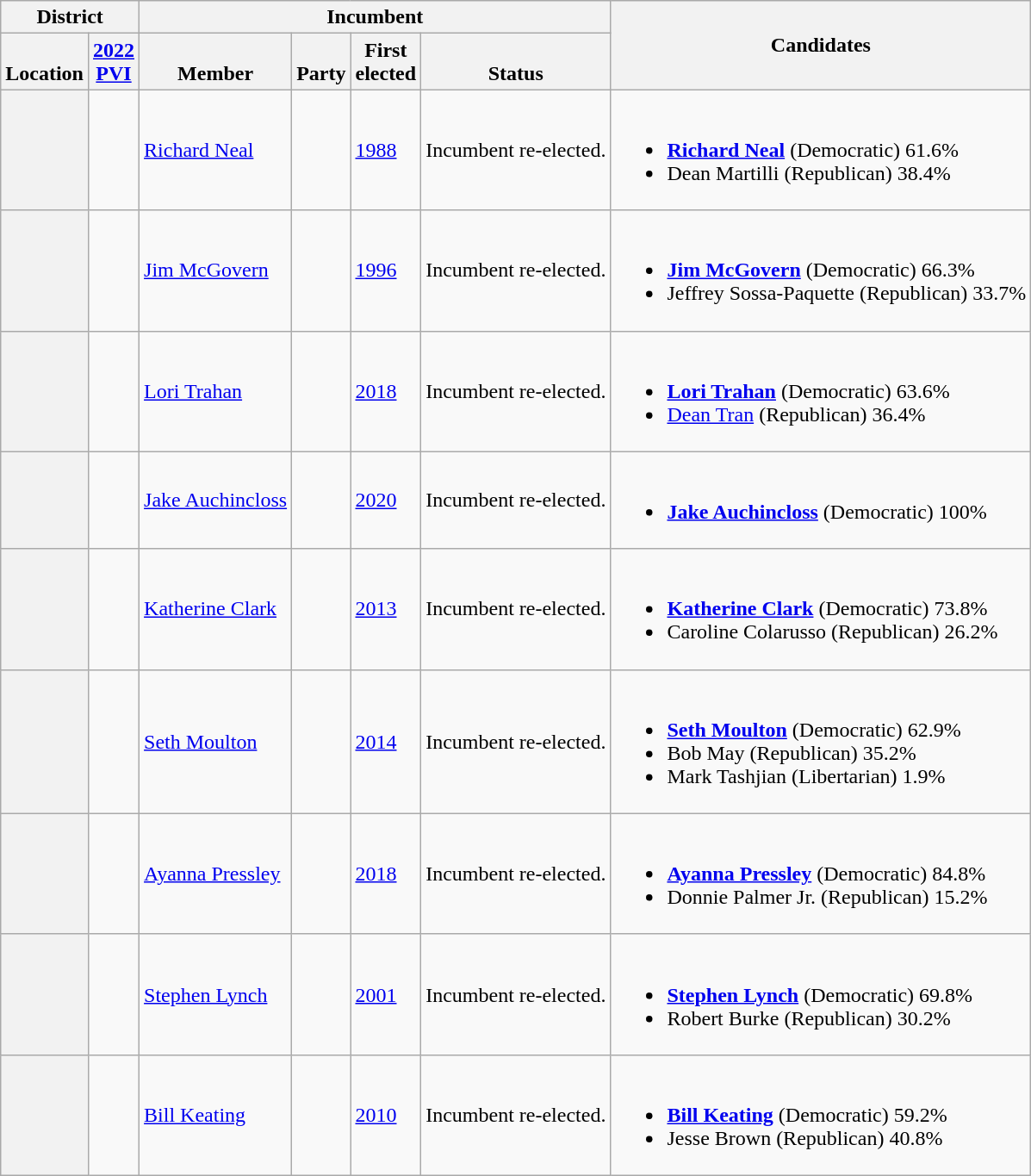<table class="wikitable sortable">
<tr>
<th colspan=2>District</th>
<th colspan=4>Incumbent</th>
<th rowspan=2 class="unsortable">Candidates</th>
</tr>
<tr valign=bottom>
<th>Location</th>
<th><a href='#'>2022<br>PVI</a></th>
<th>Member</th>
<th>Party</th>
<th>First<br>elected</th>
<th>Status</th>
</tr>
<tr>
<th></th>
<td></td>
<td><a href='#'>Richard Neal</a></td>
<td></td>
<td><a href='#'>1988</a></td>
<td>Incumbent re-elected.</td>
<td nowrap><br><ul><li> <strong><a href='#'>Richard Neal</a></strong> (Democratic) 61.6%</li><li>Dean Martilli (Republican) 38.4%</li></ul></td>
</tr>
<tr>
<th></th>
<td></td>
<td><a href='#'>Jim McGovern</a></td>
<td></td>
<td><a href='#'>1996</a></td>
<td>Incumbent re-elected.</td>
<td nowrap><br><ul><li> <strong><a href='#'>Jim McGovern</a></strong> (Democratic) 66.3%</li><li>Jeffrey Sossa-Paquette (Republican) 33.7%</li></ul></td>
</tr>
<tr>
<th></th>
<td></td>
<td><a href='#'>Lori Trahan</a></td>
<td></td>
<td><a href='#'>2018</a></td>
<td>Incumbent re-elected.</td>
<td nowrap><br><ul><li> <strong><a href='#'>Lori Trahan</a></strong> (Democratic) 63.6%</li><li><a href='#'>Dean Tran</a> (Republican) 36.4%</li></ul></td>
</tr>
<tr>
<th></th>
<td></td>
<td><a href='#'>Jake Auchincloss</a></td>
<td></td>
<td><a href='#'>2020</a></td>
<td>Incumbent re-elected.</td>
<td nowrap><br><ul><li> <strong><a href='#'>Jake Auchincloss</a></strong> (Democratic) 100%</li></ul></td>
</tr>
<tr>
<th></th>
<td></td>
<td><a href='#'>Katherine Clark</a></td>
<td></td>
<td><a href='#'>2013 </a></td>
<td>Incumbent re-elected.</td>
<td nowrap><br><ul><li> <strong><a href='#'>Katherine Clark</a></strong> (Democratic) 73.8%</li><li>Caroline Colarusso (Republican) 26.2%</li></ul></td>
</tr>
<tr>
<th></th>
<td></td>
<td><a href='#'>Seth Moulton</a></td>
<td></td>
<td><a href='#'>2014</a></td>
<td>Incumbent re-elected.</td>
<td nowrap><br><ul><li> <strong><a href='#'>Seth Moulton</a></strong> (Democratic) 62.9%</li><li>Bob May (Republican) 35.2%</li><li>Mark Tashjian (Libertarian) 1.9%</li></ul></td>
</tr>
<tr>
<th></th>
<td></td>
<td><a href='#'>Ayanna Pressley</a></td>
<td></td>
<td><a href='#'>2018</a></td>
<td>Incumbent re-elected.</td>
<td nowrap><br><ul><li> <strong><a href='#'>Ayanna Pressley</a></strong> (Democratic) 84.8%</li><li>Donnie Palmer Jr. (Republican) 15.2%</li></ul></td>
</tr>
<tr>
<th></th>
<td></td>
<td><a href='#'>Stephen Lynch</a></td>
<td></td>
<td><a href='#'>2001 </a></td>
<td>Incumbent re-elected.</td>
<td nowrap><br><ul><li> <strong><a href='#'>Stephen Lynch</a></strong> (Democratic) 69.8%</li><li>Robert Burke (Republican) 30.2%</li></ul></td>
</tr>
<tr>
<th></th>
<td></td>
<td><a href='#'>Bill Keating</a></td>
<td></td>
<td><a href='#'>2010</a></td>
<td>Incumbent re-elected.</td>
<td nowrap><br><ul><li> <strong><a href='#'>Bill Keating</a></strong> (Democratic) 59.2%</li><li>Jesse Brown (Republican) 40.8%</li></ul></td>
</tr>
</table>
